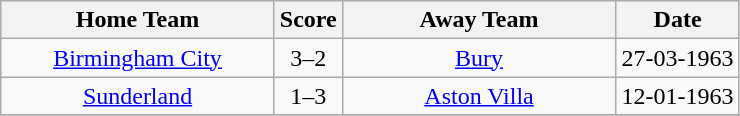<table class="wikitable" style="text-align:center;">
<tr>
<th width=175>Home Team</th>
<th width=20>Score</th>
<th width=175>Away Team</th>
<th width= 75>Date</th>
</tr>
<tr>
<td><a href='#'>Birmingham City</a></td>
<td>3–2</td>
<td><a href='#'>Bury</a></td>
<td>27-03-1963</td>
</tr>
<tr>
<td><a href='#'>Sunderland</a></td>
<td>1–3</td>
<td><a href='#'>Aston Villa</a></td>
<td>12-01-1963</td>
</tr>
<tr>
</tr>
</table>
